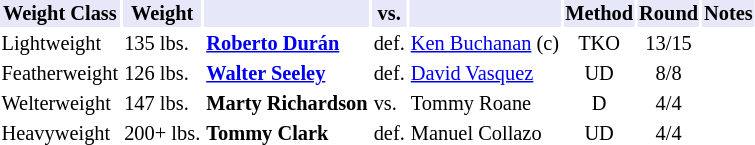<table class="toccolours" style="font-size: 85%;">
<tr>
<th style="background:#e6e8fa; color:#000; text-align:center;">Weight Class</th>
<th style="background:#e6e8fa; color:#000; text-align:center;">Weight</th>
<th style="background:#e6e8fa; color:#000; text-align:center;"></th>
<th style="background:#e6e8fa; color:#000; text-align:center;">vs.</th>
<th style="background:#e6e8fa; color:#000; text-align:center;"></th>
<th style="background:#e6e8fa; color:#000; text-align:center;">Method</th>
<th style="background:#e6e8fa; color:#000; text-align:center;">Round</th>
<th style="background:#e6e8fa; color:#000; text-align:center;">Notes</th>
</tr>
<tr>
<td>Lightweight</td>
<td>135 lbs.</td>
<td><strong><a href='#'>Roberto Durán</a></strong></td>
<td>def.</td>
<td><a href='#'>Ken Buchanan</a> (c)</td>
<td align=center>TKO</td>
<td align=center>13/15</td>
<td></td>
</tr>
<tr>
<td>Featherweight</td>
<td>126 lbs.</td>
<td><strong><a href='#'>Walter Seeley</a></strong></td>
<td>def.</td>
<td><a href='#'>David Vasquez</a></td>
<td align=center>UD</td>
<td align=center>8/8</td>
</tr>
<tr>
<td>Welterweight</td>
<td>147 lbs.</td>
<td><strong>Marty Richardson</strong></td>
<td>vs.</td>
<td>Tommy Roane</td>
<td align=center>D</td>
<td align=center>4/4</td>
</tr>
<tr>
<td>Heavyweight</td>
<td>200+ lbs.</td>
<td><strong>Tommy Clark</strong></td>
<td>def.</td>
<td>Manuel Collazo</td>
<td align=center>UD</td>
<td align=center>4/4</td>
</tr>
</table>
